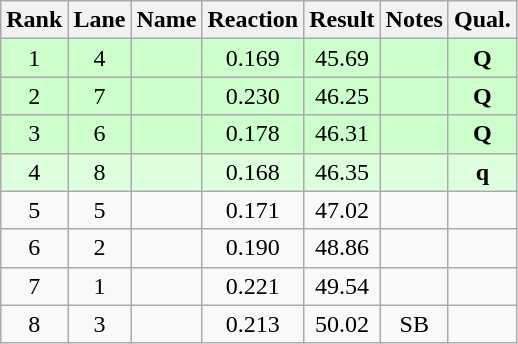<table class="wikitable sortable" style="text-align:center">
<tr>
<th>Rank</th>
<th>Lane</th>
<th>Name</th>
<th>Reaction</th>
<th>Result</th>
<th>Notes</th>
<th>Qual.</th>
</tr>
<tr style="background:#cfc;">
<td>1</td>
<td>4</td>
<td align="left"></td>
<td>0.169</td>
<td>45.69</td>
<td></td>
<td><strong>Q</strong></td>
</tr>
<tr style="background:#cfc;">
<td>2</td>
<td>7</td>
<td align="left"></td>
<td>0.230</td>
<td>46.25</td>
<td></td>
<td><strong>Q</strong></td>
</tr>
<tr style="background:#cfc;">
<td>3</td>
<td>6</td>
<td align="left"></td>
<td>0.178</td>
<td>46.31</td>
<td></td>
<td><strong>Q</strong></td>
</tr>
<tr style="background:#dfd;">
<td>4</td>
<td>8</td>
<td align="left"></td>
<td>0.168</td>
<td>46.35</td>
<td></td>
<td><strong>q</strong></td>
</tr>
<tr>
<td>5</td>
<td>5</td>
<td align="left"></td>
<td>0.171</td>
<td>47.02</td>
<td></td>
<td></td>
</tr>
<tr>
<td>6</td>
<td>2</td>
<td align="left"></td>
<td>0.190</td>
<td>48.86</td>
<td></td>
<td></td>
</tr>
<tr>
<td>7</td>
<td>1</td>
<td align="left"></td>
<td>0.221</td>
<td>49.54</td>
<td></td>
<td></td>
</tr>
<tr>
<td>8</td>
<td>3</td>
<td align="left"></td>
<td>0.213</td>
<td>50.02</td>
<td>SB</td>
<td></td>
</tr>
</table>
